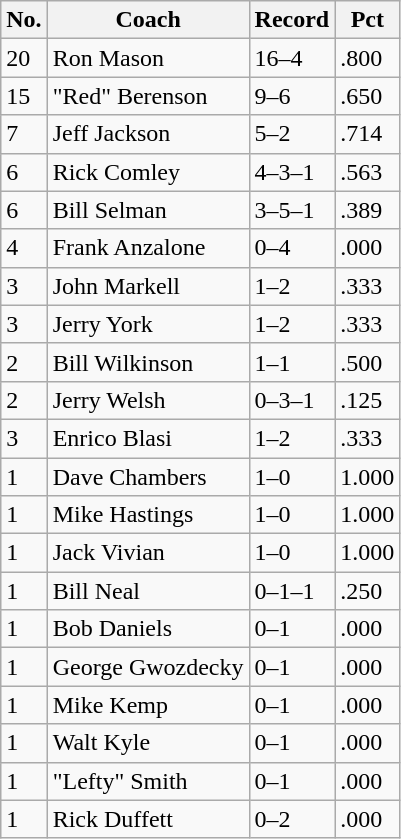<table class="wikitable">
<tr>
<th>No.</th>
<th>Coach</th>
<th>Record</th>
<th>Pct</th>
</tr>
<tr>
<td>20</td>
<td>Ron Mason</td>
<td>16–4</td>
<td>.800</td>
</tr>
<tr>
<td>15</td>
<td>"Red" Berenson</td>
<td>9–6</td>
<td>.650</td>
</tr>
<tr>
<td>7</td>
<td>Jeff Jackson</td>
<td>5–2</td>
<td>.714</td>
</tr>
<tr>
<td>6</td>
<td>Rick Comley</td>
<td>4–3–1</td>
<td>.563</td>
</tr>
<tr>
<td>6</td>
<td>Bill Selman</td>
<td>3–5–1</td>
<td>.389</td>
</tr>
<tr>
<td>4</td>
<td>Frank Anzalone</td>
<td>0–4</td>
<td>.000</td>
</tr>
<tr>
<td>3</td>
<td>John Markell</td>
<td>1–2</td>
<td>.333</td>
</tr>
<tr>
<td>3</td>
<td>Jerry York</td>
<td>1–2</td>
<td>.333</td>
</tr>
<tr>
<td>2</td>
<td>Bill Wilkinson</td>
<td>1–1</td>
<td>.500</td>
</tr>
<tr>
<td>2</td>
<td>Jerry Welsh</td>
<td>0–3–1</td>
<td>.125</td>
</tr>
<tr>
<td>3</td>
<td>Enrico Blasi</td>
<td>1–2</td>
<td>.333</td>
</tr>
<tr>
<td>1</td>
<td>Dave Chambers</td>
<td>1–0</td>
<td>1.000</td>
</tr>
<tr>
<td>1</td>
<td>Mike Hastings</td>
<td>1–0</td>
<td>1.000</td>
</tr>
<tr>
<td>1</td>
<td>Jack Vivian</td>
<td>1–0</td>
<td>1.000</td>
</tr>
<tr>
<td>1</td>
<td>Bill Neal</td>
<td>0–1–1</td>
<td>.250</td>
</tr>
<tr>
<td>1</td>
<td>Bob Daniels</td>
<td>0–1</td>
<td>.000</td>
</tr>
<tr>
<td>1</td>
<td>George Gwozdecky</td>
<td>0–1</td>
<td>.000</td>
</tr>
<tr>
<td>1</td>
<td>Mike Kemp</td>
<td>0–1</td>
<td>.000</td>
</tr>
<tr>
<td>1</td>
<td>Walt Kyle</td>
<td>0–1</td>
<td>.000</td>
</tr>
<tr>
<td>1</td>
<td>"Lefty" Smith</td>
<td>0–1</td>
<td>.000</td>
</tr>
<tr>
<td>1</td>
<td>Rick Duffett</td>
<td>0–2</td>
<td>.000</td>
</tr>
</table>
